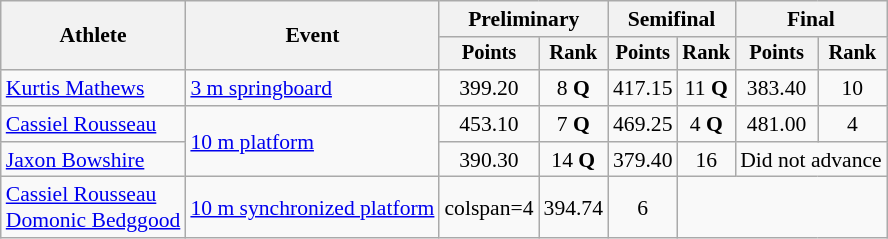<table class=wikitable style=font-size:90%;text-align:center>
<tr>
<th rowspan=2>Athlete</th>
<th rowspan=2>Event</th>
<th colspan=2>Preliminary</th>
<th colspan=2>Semifinal</th>
<th colspan=2>Final</th>
</tr>
<tr style=font-size:95%>
<th>Points</th>
<th>Rank</th>
<th>Points</th>
<th>Rank</th>
<th>Points</th>
<th>Rank</th>
</tr>
<tr>
<td align=left><a href='#'>Kurtis Mathews</a></td>
<td align=left><a href='#'>3 m springboard</a></td>
<td>399.20</td>
<td>8 <strong>Q</strong></td>
<td>417.15</td>
<td>11 <strong>Q</strong></td>
<td>383.40</td>
<td>10</td>
</tr>
<tr>
<td align=left><a href='#'>Cassiel Rousseau</a></td>
<td align=left rowspan=2><a href='#'>10 m platform</a></td>
<td>453.10</td>
<td>7 <strong>Q</strong></td>
<td>469.25</td>
<td>4 <strong>Q</strong></td>
<td>481.00</td>
<td>4</td>
</tr>
<tr>
<td align=left><a href='#'>Jaxon Bowshire</a></td>
<td>390.30</td>
<td>14 <strong>Q</strong></td>
<td>379.40</td>
<td>16</td>
<td colspan=2>Did not advance</td>
</tr>
<tr>
<td align=left><a href='#'>Cassiel Rousseau</a><br><a href='#'>Domonic Bedggood</a></td>
<td align=left><a href='#'>10 m synchronized platform</a></td>
<td>colspan=4 </td>
<td>394.74</td>
<td>6</td>
</tr>
</table>
